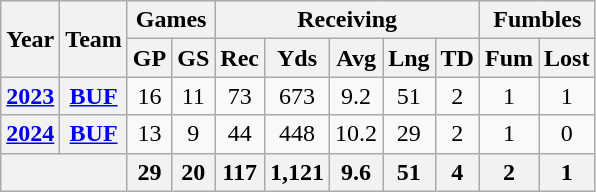<table class="wikitable" style="text-align: center;">
<tr>
<th rowspan="2">Year</th>
<th rowspan="2">Team</th>
<th colspan="2">Games</th>
<th colspan="5">Receiving</th>
<th colspan="2">Fumbles</th>
</tr>
<tr>
<th>GP</th>
<th>GS</th>
<th>Rec</th>
<th>Yds</th>
<th>Avg</th>
<th>Lng</th>
<th>TD</th>
<th>Fum</th>
<th>Lost</th>
</tr>
<tr>
<th><a href='#'>2023</a></th>
<th><a href='#'>BUF</a></th>
<td>16</td>
<td>11</td>
<td>73</td>
<td>673</td>
<td>9.2</td>
<td>51</td>
<td>2</td>
<td>1</td>
<td>1</td>
</tr>
<tr>
<th><a href='#'>2024</a></th>
<th><a href='#'>BUF</a></th>
<td>13</td>
<td>9</td>
<td>44</td>
<td>448</td>
<td>10.2</td>
<td>29</td>
<td>2</td>
<td>1</td>
<td>0</td>
</tr>
<tr>
<th colspan="2"></th>
<th>29</th>
<th>20</th>
<th>117</th>
<th>1,121</th>
<th>9.6</th>
<th>51</th>
<th>4</th>
<th>2</th>
<th>1</th>
</tr>
</table>
